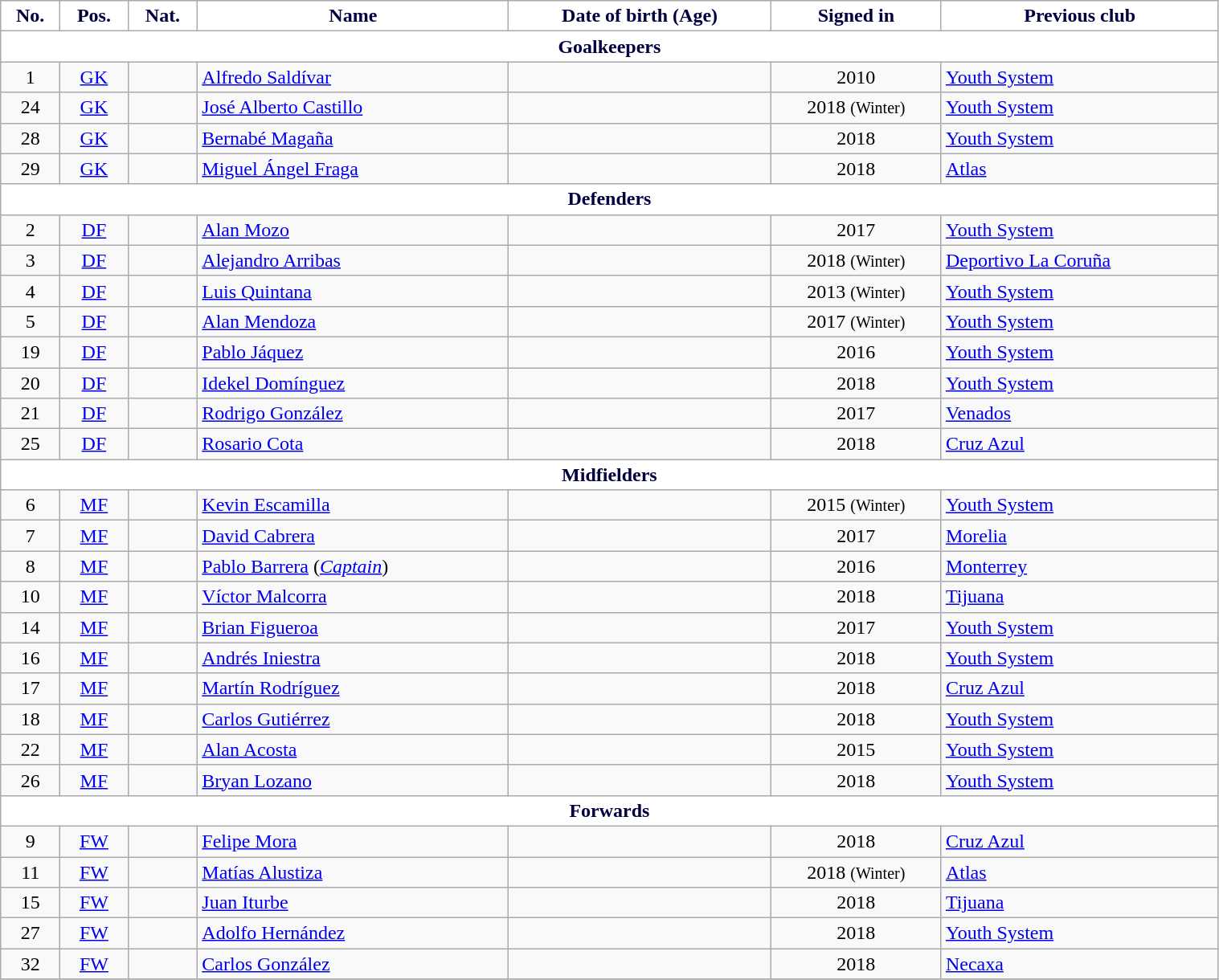<table class="wikitable" style="text-align:center; font-size:100%;width:80%;">
<tr>
<th style="background:white; color:#000040; text-align:center;">No.</th>
<th style="background:white; color:#000040; text-align:center;">Pos.</th>
<th style="background:white; color:#000040; text-align:center;">Nat.</th>
<th style="background:white; color:#000040; text-align:center;">Name</th>
<th style="background:white; color:#000040; text-align:center;">Date of birth (Age)</th>
<th style="background:white; color:#000040; text-align:center;">Signed in</th>
<th style="background:white; color:#000040; text-align:center;">Previous club</th>
</tr>
<tr>
<th colspan="7" style="background:white; color:#000040; text-align:center">Goalkeepers</th>
</tr>
<tr>
<td>1</td>
<td><a href='#'>GK</a></td>
<td></td>
<td align=left><a href='#'>Alfredo Saldívar</a></td>
<td></td>
<td>2010</td>
<td align=left> <a href='#'>Youth System</a></td>
</tr>
<tr>
<td>24</td>
<td><a href='#'>GK</a></td>
<td></td>
<td align=left><a href='#'>José Alberto Castillo</a></td>
<td></td>
<td>2018 <small>(Winter)</small></td>
<td align=left> <a href='#'>Youth System</a></td>
</tr>
<tr>
<td>28</td>
<td><a href='#'>GK</a></td>
<td></td>
<td align=left><a href='#'>Bernabé Magaña</a></td>
<td></td>
<td>2018</td>
<td align=left> <a href='#'>Youth System</a></td>
</tr>
<tr>
<td>29</td>
<td><a href='#'>GK</a></td>
<td></td>
<td align=left><a href='#'>Miguel Ángel Fraga</a></td>
<td></td>
<td>2018</td>
<td align=left> <a href='#'>Atlas</a></td>
</tr>
<tr>
<th colspan="7" style="background:white; color:#000040; text-align:center">Defenders</th>
</tr>
<tr>
<td>2</td>
<td><a href='#'>DF</a></td>
<td></td>
<td align=left><a href='#'>Alan Mozo</a></td>
<td></td>
<td>2017</td>
<td align=left> <a href='#'>Youth System</a></td>
</tr>
<tr>
<td>3</td>
<td><a href='#'>DF</a></td>
<td></td>
<td align=left><a href='#'>Alejandro Arribas</a></td>
<td></td>
<td>2018 <small>(Winter)</small></td>
<td align=left> <a href='#'>Deportivo La Coruña</a></td>
</tr>
<tr>
<td>4</td>
<td><a href='#'>DF</a></td>
<td></td>
<td align=left><a href='#'>Luis Quintana</a></td>
<td></td>
<td>2013 <small>(Winter)</small></td>
<td align=left> <a href='#'>Youth System</a></td>
</tr>
<tr>
<td>5</td>
<td><a href='#'>DF</a></td>
<td></td>
<td align=left><a href='#'>Alan Mendoza</a></td>
<td></td>
<td>2017 <small>(Winter)</small></td>
<td align=left> <a href='#'>Youth System</a></td>
</tr>
<tr>
<td>19</td>
<td><a href='#'>DF</a></td>
<td></td>
<td align=left><a href='#'>Pablo Jáquez</a></td>
<td></td>
<td>2016</td>
<td align=left> <a href='#'>Youth System</a></td>
</tr>
<tr>
<td>20</td>
<td><a href='#'>DF</a></td>
<td></td>
<td align=left><a href='#'>Idekel Domínguez</a></td>
<td></td>
<td>2018</td>
<td align=left> <a href='#'>Youth System</a></td>
</tr>
<tr>
<td>21</td>
<td><a href='#'>DF</a></td>
<td></td>
<td align=left><a href='#'>Rodrigo González</a></td>
<td></td>
<td>2017</td>
<td align=left> <a href='#'>Venados</a></td>
</tr>
<tr>
<td>25</td>
<td><a href='#'>DF</a></td>
<td></td>
<td align=left><a href='#'>Rosario Cota</a></td>
<td></td>
<td>2018</td>
<td align=left> <a href='#'>Cruz Azul</a></td>
</tr>
<tr>
<th colspan="7" style="background:white; color:#000040; text-align:center">Midfielders</th>
</tr>
<tr>
<td>6</td>
<td><a href='#'>MF</a></td>
<td></td>
<td align=left><a href='#'>Kevin Escamilla</a></td>
<td></td>
<td>2015 <small>(Winter)</small></td>
<td align=left> <a href='#'>Youth System</a></td>
</tr>
<tr>
<td>7</td>
<td><a href='#'>MF</a></td>
<td></td>
<td align=left><a href='#'>David Cabrera</a></td>
<td></td>
<td>2017</td>
<td align=left> <a href='#'>Morelia</a></td>
</tr>
<tr>
<td>8</td>
<td><a href='#'>MF</a></td>
<td></td>
<td align=left><a href='#'>Pablo Barrera</a> (<em><a href='#'>Captain</a></em>)</td>
<td></td>
<td>2016</td>
<td align=left> <a href='#'>Monterrey</a></td>
</tr>
<tr>
<td>10</td>
<td><a href='#'>MF</a></td>
<td></td>
<td align=left><a href='#'>Víctor Malcorra</a></td>
<td></td>
<td>2018</td>
<td align=left> <a href='#'>Tijuana</a></td>
</tr>
<tr>
<td>14</td>
<td><a href='#'>MF</a></td>
<td></td>
<td align=left><a href='#'>Brian Figueroa</a></td>
<td></td>
<td>2017</td>
<td align=left> <a href='#'>Youth System</a></td>
</tr>
<tr>
<td>16</td>
<td><a href='#'>MF</a></td>
<td></td>
<td align=left><a href='#'>Andrés Iniestra</a></td>
<td></td>
<td>2018</td>
<td align=left> <a href='#'>Youth System</a></td>
</tr>
<tr>
<td>17</td>
<td><a href='#'>MF</a></td>
<td></td>
<td align=left><a href='#'>Martín Rodríguez</a></td>
<td></td>
<td>2018</td>
<td align=left> <a href='#'>Cruz Azul</a></td>
</tr>
<tr>
<td>18</td>
<td><a href='#'>MF</a></td>
<td></td>
<td align=left><a href='#'>Carlos Gutiérrez</a></td>
<td></td>
<td>2018</td>
<td align=left> <a href='#'>Youth System</a></td>
</tr>
<tr>
<td>22</td>
<td><a href='#'>MF</a></td>
<td></td>
<td align=left><a href='#'>Alan Acosta</a></td>
<td></td>
<td>2015</td>
<td align=left> <a href='#'>Youth System</a></td>
</tr>
<tr>
<td>26</td>
<td><a href='#'>MF</a></td>
<td></td>
<td align=left><a href='#'>Bryan Lozano</a></td>
<td></td>
<td>2018</td>
<td align=left> <a href='#'>Youth System</a></td>
</tr>
<tr>
<th colspan="7" style="background:white; color:#000040; text-align:center">Forwards</th>
</tr>
<tr>
<td>9</td>
<td><a href='#'>FW</a></td>
<td></td>
<td align=left><a href='#'>Felipe Mora</a></td>
<td></td>
<td>2018</td>
<td align=left> <a href='#'>Cruz Azul</a></td>
</tr>
<tr>
<td>11</td>
<td><a href='#'>FW</a></td>
<td></td>
<td align=left><a href='#'>Matías Alustiza</a></td>
<td></td>
<td>2018 <small>(Winter)</small></td>
<td align=left> <a href='#'>Atlas</a></td>
</tr>
<tr>
<td>15</td>
<td><a href='#'>FW</a></td>
<td></td>
<td align=left><a href='#'>Juan Iturbe</a></td>
<td></td>
<td>2018</td>
<td align=left> <a href='#'>Tijuana</a></td>
</tr>
<tr>
<td>27</td>
<td><a href='#'>FW</a></td>
<td></td>
<td align=left><a href='#'>Adolfo Hernández</a></td>
<td></td>
<td>2018</td>
<td align=left> <a href='#'>Youth System</a></td>
</tr>
<tr>
<td>32</td>
<td><a href='#'>FW</a></td>
<td></td>
<td align=left><a href='#'>Carlos González</a></td>
<td></td>
<td>2018</td>
<td align=left> <a href='#'>Necaxa</a></td>
</tr>
<tr>
</tr>
</table>
